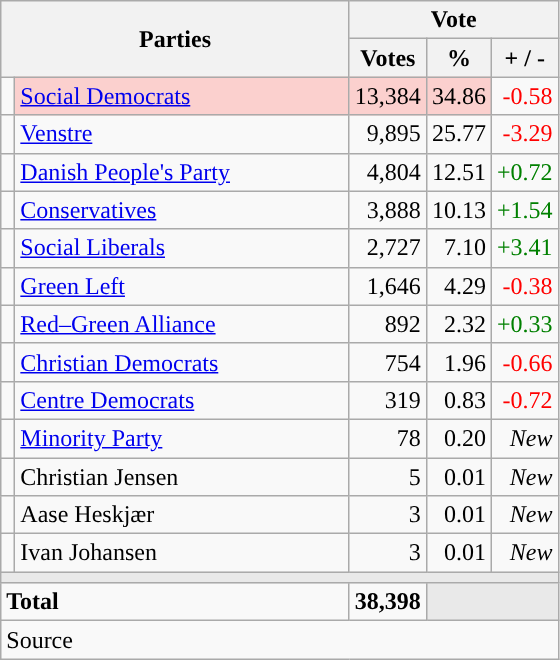<table class="wikitable" style="text-align:right;">
<tr>
<th style="text-align:centre;" rowspan="2" colspan="2" width="225">Parties</th>
<th colspan="3">Vote</th>
</tr>
<tr>
<th width="15">Votes</th>
<th width="15">%</th>
<th width="15">+ / -</th>
</tr>
<tr>
<td width="2" style="color:inherit;background:"></td>
<td bgcolor=#fbd0ce  align="left"><a href='#'>Social Democrats</a></td>
<td bgcolor=#fbd0ce>13,384</td>
<td bgcolor=#fbd0ce>34.86</td>
<td style=color:red;>-0.58</td>
</tr>
<tr>
<td width="2" style="color:inherit;background:"></td>
<td align="left"><a href='#'>Venstre</a></td>
<td>9,895</td>
<td>25.77</td>
<td style=color:red;>-3.29</td>
</tr>
<tr>
<td width="2" style="color:inherit;background:"></td>
<td align="left"><a href='#'>Danish People's Party</a></td>
<td>4,804</td>
<td>12.51</td>
<td style=color:green;>+0.72</td>
</tr>
<tr>
<td width="2" style="color:inherit;background:"></td>
<td align="left"><a href='#'>Conservatives</a></td>
<td>3,888</td>
<td>10.13</td>
<td style=color:green;>+1.54</td>
</tr>
<tr>
<td width="2" style="color:inherit;background:"></td>
<td align="left"><a href='#'>Social Liberals</a></td>
<td>2,727</td>
<td>7.10</td>
<td style=color:green;>+3.41</td>
</tr>
<tr>
<td width="2" style="color:inherit;background:"></td>
<td align="left"><a href='#'>Green Left</a></td>
<td>1,646</td>
<td>4.29</td>
<td style=color:red;>-0.38</td>
</tr>
<tr>
<td width="2" style="color:inherit;background:"></td>
<td align="left"><a href='#'>Red–Green Alliance</a></td>
<td>892</td>
<td>2.32</td>
<td style=color:green;>+0.33</td>
</tr>
<tr>
<td width="2" style="color:inherit;background:"></td>
<td align="left"><a href='#'>Christian Democrats</a></td>
<td>754</td>
<td>1.96</td>
<td style=color:red;>-0.66</td>
</tr>
<tr>
<td width="2" style="color:inherit;background:"></td>
<td align="left"><a href='#'>Centre Democrats</a></td>
<td>319</td>
<td>0.83</td>
<td style=color:red;>-0.72</td>
</tr>
<tr>
<td width="2" style="color:inherit;background:"></td>
<td align="left"><a href='#'>Minority Party</a></td>
<td>78</td>
<td>0.20</td>
<td><em>New</em></td>
</tr>
<tr>
<td width="2" style="color:inherit;background:"></td>
<td align="left">Christian Jensen</td>
<td>5</td>
<td>0.01</td>
<td><em>New</em></td>
</tr>
<tr>
<td width="2" style="color:inherit;background:"></td>
<td align="left">Aase Heskjær</td>
<td>3</td>
<td>0.01</td>
<td><em>New</em></td>
</tr>
<tr>
<td width="2" style="color:inherit;background:"></td>
<td align="left">Ivan Johansen</td>
<td>3</td>
<td>0.01</td>
<td><em>New</em></td>
</tr>
<tr>
<td colspan="7" bgcolor="#E9E9E9"></td>
</tr>
<tr>
<td align="left" colspan="2"><strong>Total</strong></td>
<td><strong>38,398</strong></td>
<td bgcolor="#E9E9E9" colspan="2"></td>
</tr>
<tr>
<td align="left" colspan="6">Source</td>
</tr>
</table>
